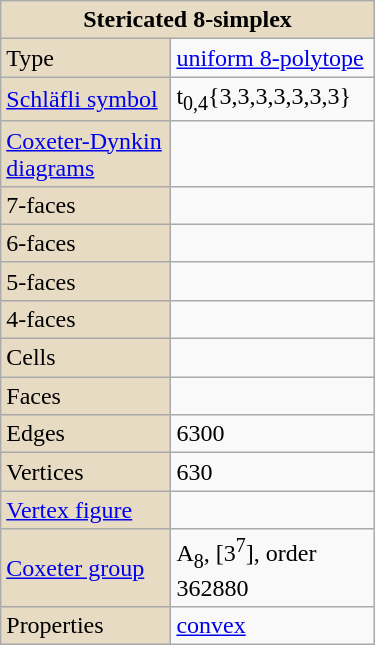<table class="wikitable" align="right" style="margin-left:10px" width="250">
<tr>
<th style="background:#e7dcc3;" colspan="2">Stericated 8-simplex</th>
</tr>
<tr>
<td style="background:#e7dcc3;">Type</td>
<td><a href='#'>uniform 8-polytope</a></td>
</tr>
<tr>
<td style="background:#e7dcc3;"><a href='#'>Schläfli symbol</a></td>
<td>t<sub>0,4</sub>{3,3,3,3,3,3,3}</td>
</tr>
<tr>
<td style="background:#e7dcc3;"><a href='#'>Coxeter-Dynkin diagrams</a></td>
<td></td>
</tr>
<tr>
<td style="background:#e7dcc3;">7-faces</td>
<td></td>
</tr>
<tr>
<td style="background:#e7dcc3;">6-faces</td>
<td></td>
</tr>
<tr>
<td style="background:#e7dcc3;">5-faces</td>
<td></td>
</tr>
<tr>
<td style="background:#e7dcc3;">4-faces</td>
<td></td>
</tr>
<tr>
<td style="background:#e7dcc3;">Cells</td>
<td></td>
</tr>
<tr>
<td style="background:#e7dcc3;">Faces</td>
<td></td>
</tr>
<tr>
<td style="background:#e7dcc3;">Edges</td>
<td>6300</td>
</tr>
<tr>
<td style="background:#e7dcc3;">Vertices</td>
<td>630</td>
</tr>
<tr>
<td style="background:#e7dcc3;"><a href='#'>Vertex figure</a></td>
<td></td>
</tr>
<tr>
<td style="background:#e7dcc3;"><a href='#'>Coxeter group</a></td>
<td>A<sub>8</sub>, [3<sup>7</sup>], order 362880</td>
</tr>
<tr>
<td style="background:#e7dcc3;">Properties</td>
<td><a href='#'>convex</a></td>
</tr>
</table>
